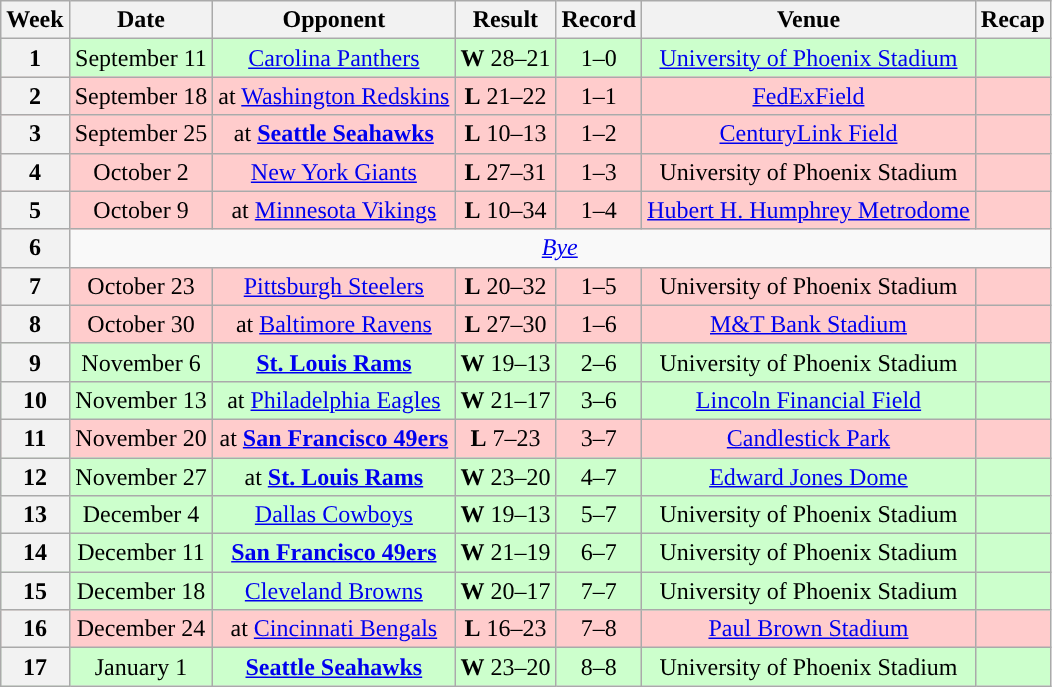<table class="wikitable" style="text-align:center">
<tr>
<th>Week</th>
<th>Date</th>
<th>Opponent</th>
<th>Result</th>
<th>Record</th>
<th>Venue</th>
<th>Recap</th>
</tr>
<tr style="background:#cfc; text-align:center;">
<th>1</th>
<td>September 11</td>
<td><a href='#'>Carolina Panthers</a></td>
<td><strong>W</strong> 28–21</td>
<td>1–0</td>
<td><a href='#'>University of Phoenix Stadium</a></td>
<td></td>
</tr>
<tr style="background:#fcc; text-align:center;">
<th>2</th>
<td>September 18</td>
<td>at <a href='#'>Washington Redskins</a></td>
<td><strong>L</strong> 21–22</td>
<td>1–1</td>
<td><a href='#'>FedExField</a></td>
<td></td>
</tr>
<tr style="background:#fcc; text-align:center;">
<th>3</th>
<td>September 25</td>
<td>at <strong><a href='#'>Seattle Seahawks</a></strong></td>
<td><strong>L</strong> 10–13</td>
<td>1–2</td>
<td><a href='#'>CenturyLink Field</a></td>
<td></td>
</tr>
<tr style="background:#fcc; text-align:center;">
<th>4</th>
<td>October 2</td>
<td><a href='#'>New York Giants</a></td>
<td><strong>L</strong> 27–31</td>
<td>1–3</td>
<td>University of Phoenix Stadium</td>
<td></td>
</tr>
<tr style="background:#fcc; text-align:center;">
<th>5</th>
<td>October 9</td>
<td>at <a href='#'>Minnesota Vikings</a></td>
<td><strong>L</strong> 10–34</td>
<td>1–4</td>
<td><a href='#'>Hubert H. Humphrey Metrodome</a></td>
<td></td>
</tr>
<tr>
<th>6</th>
<td colspan="8" style="text-align:center;"><em><a href='#'>Bye</a></em></td>
</tr>
<tr style="background:#fcc; text-align:center;">
<th>7</th>
<td>October 23</td>
<td><a href='#'>Pittsburgh Steelers</a></td>
<td><strong>L</strong> 20–32</td>
<td>1–5</td>
<td>University of Phoenix Stadium</td>
<td></td>
</tr>
<tr style="background:#fcc; text-align:center;">
<th>8</th>
<td>October 30</td>
<td>at <a href='#'>Baltimore Ravens</a></td>
<td><strong>L</strong> 27–30</td>
<td>1–6</td>
<td><a href='#'>M&T Bank Stadium</a></td>
<td></td>
</tr>
<tr style="background:#cfc; text-align:center;">
<th>9</th>
<td>November 6</td>
<td><strong><a href='#'>St. Louis Rams</a></strong></td>
<td><strong>W</strong> 19–13 </td>
<td>2–6</td>
<td>University of Phoenix Stadium</td>
<td></td>
</tr>
<tr style="background:#cfc; text-align:center;">
<th>10</th>
<td>November 13</td>
<td>at <a href='#'>Philadelphia Eagles</a></td>
<td><strong>W</strong> 21–17</td>
<td>3–6</td>
<td><a href='#'>Lincoln Financial Field</a></td>
<td></td>
</tr>
<tr style="background:#fcc; text-align:center;">
<th>11</th>
<td>November 20</td>
<td>at <strong><a href='#'>San Francisco 49ers</a></strong></td>
<td><strong>L</strong> 7–23</td>
<td>3–7</td>
<td><a href='#'>Candlestick Park</a></td>
<td></td>
</tr>
<tr style="background:#cfc; text-align:center;">
<th>12</th>
<td>November 27</td>
<td>at <strong><a href='#'>St. Louis Rams</a></strong></td>
<td><strong>W</strong> 23–20</td>
<td>4–7</td>
<td><a href='#'>Edward Jones Dome</a></td>
<td></td>
</tr>
<tr style="background:#cfc; text-align:center;">
<th>13</th>
<td>December 4</td>
<td><a href='#'>Dallas Cowboys</a></td>
<td><strong>W</strong> 19–13 </td>
<td>5–7</td>
<td>University of Phoenix Stadium</td>
<td></td>
</tr>
<tr style="background:#cfc; text-align:center;">
<th>14</th>
<td>December 11</td>
<td><strong><a href='#'>San Francisco 49ers</a></strong></td>
<td><strong>W</strong> 21–19</td>
<td>6–7</td>
<td>University of Phoenix Stadium</td>
<td></td>
</tr>
<tr style="background:#cfc; text-align:center;">
<th>15</th>
<td>December 18</td>
<td><a href='#'>Cleveland Browns</a></td>
<td><strong>W</strong> 20–17 </td>
<td>7–7</td>
<td>University of Phoenix Stadium</td>
<td></td>
</tr>
<tr style="background:#fcc; text-align:center;">
<th>16</th>
<td>December 24</td>
<td>at <a href='#'>Cincinnati Bengals</a></td>
<td><strong>L</strong> 16–23</td>
<td>7–8</td>
<td><a href='#'>Paul Brown Stadium</a></td>
<td></td>
</tr>
<tr style="background:#cfc; text-align:center;">
<th>17</th>
<td>January 1</td>
<td><strong><a href='#'>Seattle Seahawks</a></strong></td>
<td><strong>W</strong> 23–20 </td>
<td>8–8</td>
<td>University of Phoenix Stadium</td>
<td></td>
</tr>
</table>
